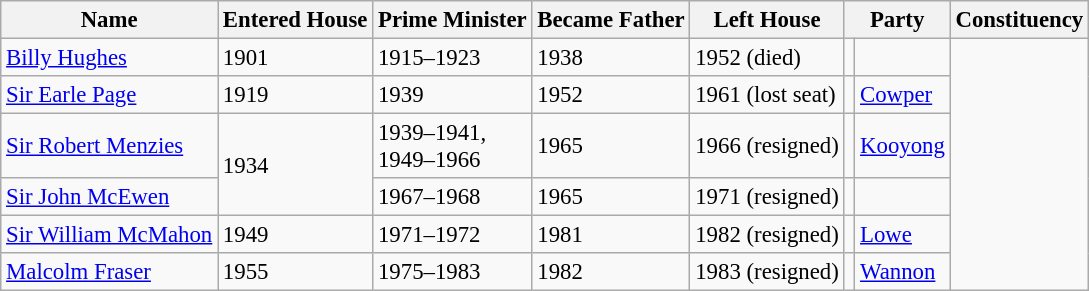<table class="wikitable" style=font-size:95%>
<tr>
<th>Name</th>
<th>Entered House</th>
<th>Prime Minister</th>
<th>Became Father</th>
<th>Left House</th>
<th colspan=2>Party</th>
<th>Constituency</th>
</tr>
<tr>
<td><a href='#'>Billy Hughes</a></td>
<td>1901</td>
<td>1915–1923</td>
<td>1938</td>
<td>1952 (died)</td>
<td></td>
<td></td>
</tr>
<tr>
<td><a href='#'>Sir Earle Page</a></td>
<td>1919</td>
<td>1939</td>
<td>1952</td>
<td>1961 (lost seat)</td>
<td></td>
<td><a href='#'>Cowper</a></td>
</tr>
<tr>
<td><a href='#'>Sir Robert Menzies</a></td>
<td rowspan="2">1934</td>
<td>1939–1941,<br>1949–1966</td>
<td>1965</td>
<td>1966 (resigned)</td>
<td></td>
<td><a href='#'>Kooyong</a></td>
</tr>
<tr>
<td><a href='#'>Sir John McEwen</a></td>
<td>1967–1968</td>
<td>1965</td>
<td>1971 (resigned)</td>
<td></td>
<td></td>
</tr>
<tr>
<td><a href='#'>Sir William McMahon</a></td>
<td>1949</td>
<td>1971–1972</td>
<td>1981</td>
<td>1982 (resigned)</td>
<td></td>
<td><a href='#'>Lowe</a></td>
</tr>
<tr>
<td><a href='#'>Malcolm Fraser</a></td>
<td>1955</td>
<td>1975–1983</td>
<td>1982</td>
<td>1983 (resigned)</td>
<td></td>
<td><a href='#'>Wannon</a></td>
</tr>
</table>
